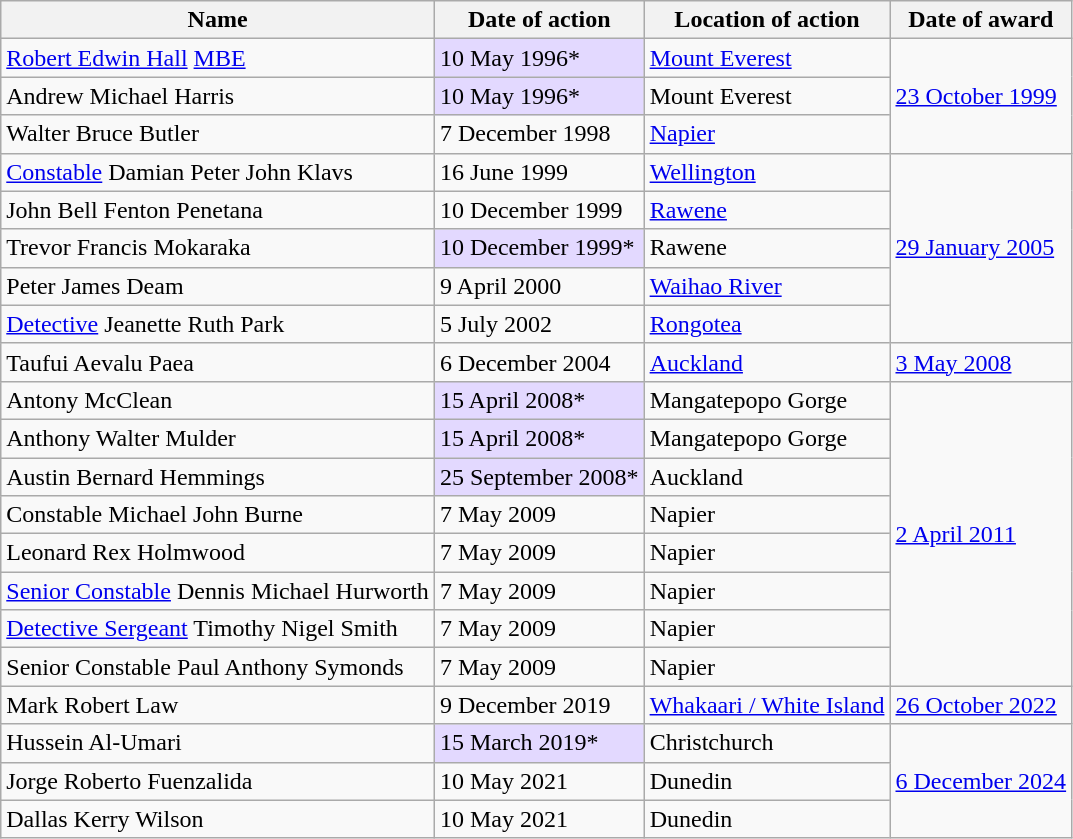<table class="wikitable sortable">
<tr>
<th>Name</th>
<th>Date of action</th>
<th>Location of action</th>
<th>Date of award</th>
</tr>
<tr>
<td data-sort-value="Hall, Robert Edwin"><a href='#'>Robert Edwin Hall</a> <a href='#'>MBE</a></td>
<td style="background:#e3d9ff;">10 May 1996*</td>
<td><a href='#'>Mount Everest</a></td>
<td rowspan=3><a href='#'>23 October 1999</a></td>
</tr>
<tr>
<td data-sort-value="Harris, Andrew Michael">Andrew Michael Harris</td>
<td style="background:#e3d9ff;">10 May 1996*</td>
<td>Mount Everest</td>
</tr>
<tr>
<td data-sort-value="Butler, Walter Bruce">Walter Bruce Butler</td>
<td>7 December 1998</td>
<td><a href='#'>Napier</a></td>
</tr>
<tr>
<td data-sort-value="Klavs, Damian Peter John"><a href='#'>Constable</a> Damian Peter John Klavs</td>
<td>16 June 1999</td>
<td><a href='#'>Wellington</a></td>
<td rowspan=5><a href='#'>29 January 2005</a></td>
</tr>
<tr>
<td data-sort-value="Fenton Penetana, John Bell">John Bell Fenton Penetana</td>
<td>10 December 1999</td>
<td><a href='#'>Rawene</a></td>
</tr>
<tr>
<td data-sort-value="Mokaraka, Trevor Francis">Trevor Francis Mokaraka</td>
<td style="background:#e3d9ff;">10 December 1999*</td>
<td>Rawene</td>
</tr>
<tr>
<td data-sort-value="Deam, Peter James">Peter James Deam</td>
<td>9 April 2000</td>
<td><a href='#'>Waihao River</a></td>
</tr>
<tr>
<td data-sort-value="Park, Jeanette Ruth"><a href='#'>Detective</a> Jeanette Ruth Park</td>
<td>5 July 2002</td>
<td><a href='#'>Rongotea</a></td>
</tr>
<tr>
<td data-sort-value="Paea, Taufui Aevalu">Taufui Aevalu Paea</td>
<td>6 December 2004</td>
<td><a href='#'>Auckland</a></td>
<td><a href='#'>3 May 2008</a></td>
</tr>
<tr>
<td data-sort-value="McClean, Antony">Antony McClean</td>
<td style="background:#e3d9ff;">15 April 2008*</td>
<td>Mangatepopo Gorge</td>
<td rowspan=8><a href='#'>2 April 2011</a></td>
</tr>
<tr>
<td data-sort-value="Mulder, Anthony Walter">Anthony Walter Mulder</td>
<td style="background:#e3d9ff;">15 April 2008*</td>
<td>Mangatepopo Gorge</td>
</tr>
<tr>
<td data-sort-value="Hemmings, Austin Bernard">Austin Bernard Hemmings</td>
<td style="background:#e3d9ff;">25 September 2008*</td>
<td>Auckland</td>
</tr>
<tr>
<td data-sort-value="Burne, Michael John">Constable Michael John Burne</td>
<td>7 May 2009</td>
<td>Napier</td>
</tr>
<tr>
<td data-sort-value="Holmwood, Leonard Rex">Leonard Rex Holmwood</td>
<td>7 May 2009</td>
<td>Napier</td>
</tr>
<tr>
<td data-sort-value="Hurworth, Dennis Michael"><a href='#'>Senior Constable</a> Dennis Michael Hurworth</td>
<td>7 May 2009</td>
<td>Napier</td>
</tr>
<tr>
<td data-sort-value="Smith, Timothy Nigel"><a href='#'>Detective Sergeant</a> Timothy Nigel Smith</td>
<td>7 May 2009</td>
<td>Napier</td>
</tr>
<tr>
<td data-sort-value="Symonds, Paul Anthony">Senior Constable Paul Anthony Symonds</td>
<td>7 May 2009</td>
<td>Napier</td>
</tr>
<tr>
<td data-sort-value="Law, Mark Robert">Mark Robert Law</td>
<td>9 December 2019</td>
<td><a href='#'>Whakaari / White Island</a></td>
<td><a href='#'>26 October 2022</a></td>
</tr>
<tr>
<td data-sort-value="Al-Umari, Hussein">Hussein Al-Umari</td>
<td style="background:#e3d9ff;">15 March 2019*</td>
<td>Christchurch</td>
<td rowspan=3><a href='#'>6 December 2024</a></td>
</tr>
<tr>
<td data-sort-value="Fuenzalida, Jorge Roberto ">Jorge Roberto Fuenzalida</td>
<td>10 May 2021</td>
<td>Dunedin</td>
</tr>
<tr>
<td data-sort-value="Wilson, Dallas Kerry">Dallas Kerry Wilson</td>
<td>10 May 2021</td>
<td>Dunedin</td>
</tr>
</table>
